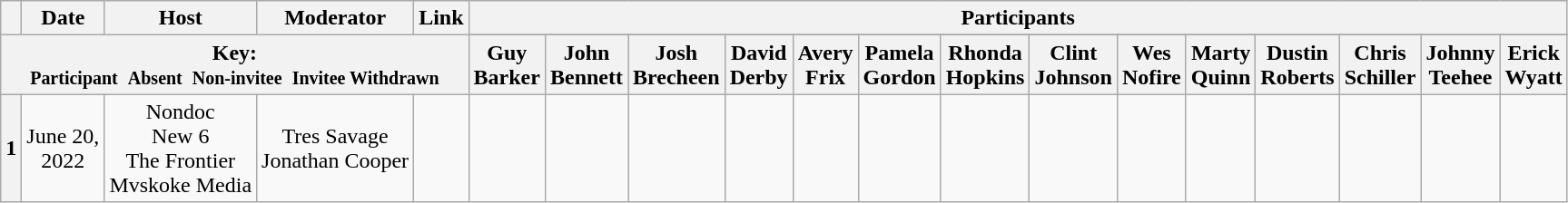<table class="wikitable" style="text-align:center;">
<tr>
<th scope="col"></th>
<th scope="col">Date</th>
<th scope="col">Host</th>
<th scope="col">Moderator</th>
<th scope="col">Link</th>
<th colspan="14" scope="col">Participants</th>
</tr>
<tr>
<th colspan="5" rowspan="2">Key:<br> <small>Participant </small>  <small>Absent </small>  <small>Non-invitee </small>  <small>Invitee  Withdrawn</small></th>
</tr>
<tr>
<th scope="col">Guy<br>Barker</th>
<th scope="col">John<br>Bennett</th>
<th scope="col">Josh<br>Brecheen</th>
<th scope="col">David<br>Derby</th>
<th scope="col">Avery<br>Frix</th>
<th scope="col">Pamela<br>Gordon</th>
<th scope="col">Rhonda<br>Hopkins</th>
<th scope="col">Clint<br>Johnson</th>
<th scope="col">Wes<br>Nofire</th>
<th scope="col">Marty<br>Quinn</th>
<th scope="col">Dustin<br>Roberts</th>
<th scope="col">Chris<br>Schiller</th>
<th scope="col">Johnny<br>Teehee</th>
<th scope="col">Erick<br>Wyatt</th>
</tr>
<tr>
<th scope="row">1</th>
<td style="white-space:nowrap;">June 20,<br>2022</td>
<td style="white-space:nowrap;">Nondoc<br>New 6<br>The Frontier<br>Mvskoke Media</td>
<td style="white-space:nowrap;">Tres Savage<br>Jonathan Cooper</td>
<td style="white-space:nowrap;"></td>
<td></td>
<td></td>
<td></td>
<td></td>
<td></td>
<td></td>
<td></td>
<td></td>
<td></td>
<td></td>
<td></td>
<td></td>
<td></td>
<td></td>
</tr>
</table>
